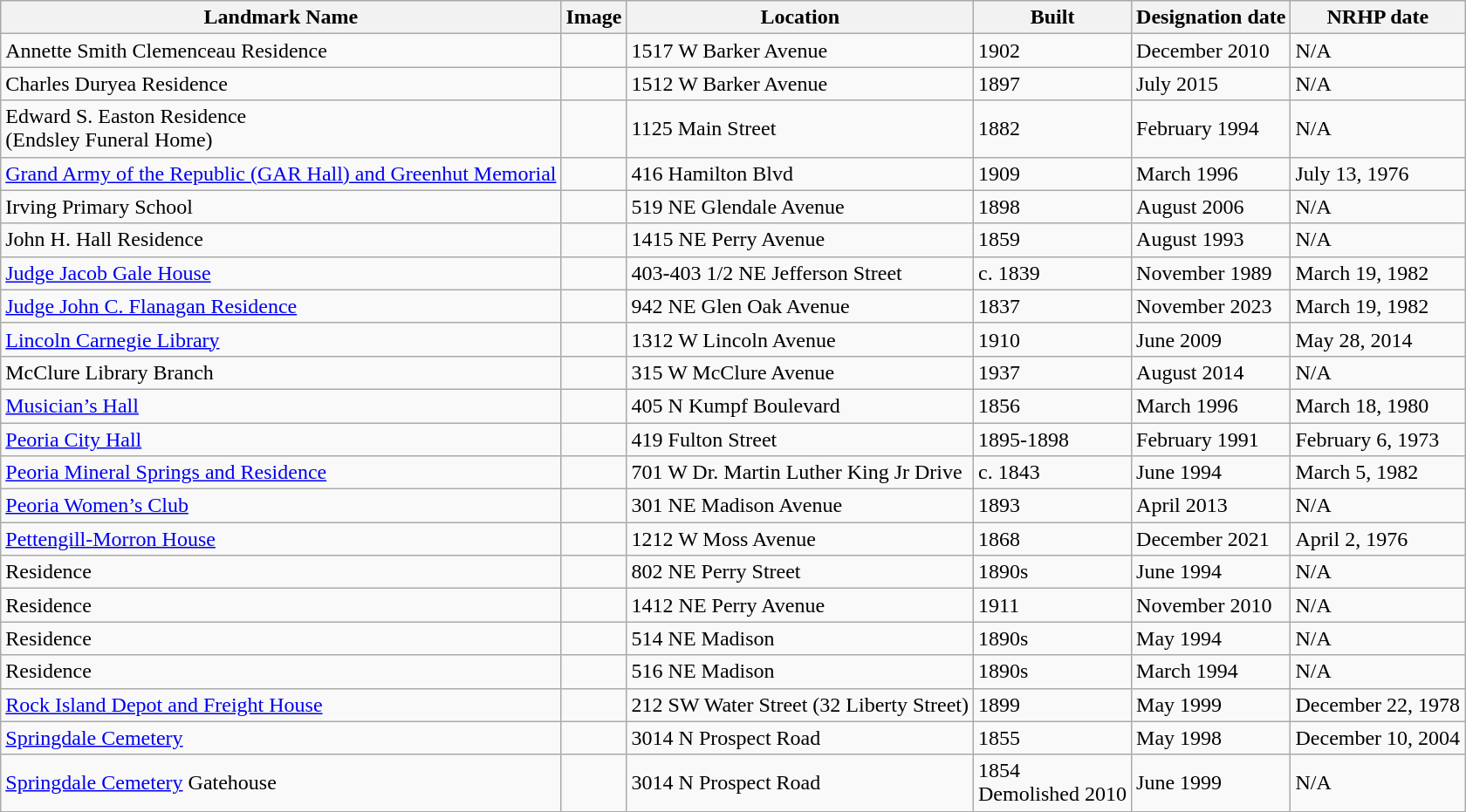<table class="wikitable sortable">
<tr>
<th>Landmark Name</th>
<th>Image</th>
<th>Location</th>
<th>Built</th>
<th>Designation date</th>
<th>NRHP date</th>
</tr>
<tr>
<td>Annette Smith Clemenceau Residence</td>
<td></td>
<td>1517 W Barker Avenue</td>
<td>1902</td>
<td>December 2010</td>
<td>N/A</td>
</tr>
<tr>
<td>Charles Duryea Residence</td>
<td></td>
<td>1512 W Barker Avenue</td>
<td>1897</td>
<td>July 2015</td>
<td>N/A</td>
</tr>
<tr>
<td>Edward S. Easton Residence<br>(Endsley Funeral Home)</td>
<td></td>
<td>1125 Main Street</td>
<td>1882</td>
<td>February 1994</td>
<td>N/A</td>
</tr>
<tr>
<td><a href='#'>Grand Army of the Republic (GAR Hall) and Greenhut Memorial</a></td>
<td></td>
<td>416 Hamilton Blvd</td>
<td>1909</td>
<td>March 1996</td>
<td>July 13, 1976</td>
</tr>
<tr>
<td>Irving Primary School</td>
<td></td>
<td>519 NE Glendale Avenue</td>
<td>1898</td>
<td>August 2006</td>
<td>N/A</td>
</tr>
<tr>
<td>John H. Hall Residence</td>
<td></td>
<td>1415 NE Perry Avenue</td>
<td>1859</td>
<td>August 1993</td>
<td>N/A</td>
</tr>
<tr>
<td><a href='#'>Judge Jacob Gale House</a></td>
<td></td>
<td>403-403 1/2 NE Jefferson Street</td>
<td>c. 1839</td>
<td>November 1989</td>
<td>March 19, 1982</td>
</tr>
<tr>
<td><a href='#'>Judge John C. Flanagan Residence</a></td>
<td></td>
<td>942 NE Glen Oak Avenue</td>
<td>1837</td>
<td>November 2023</td>
<td>March 19, 1982</td>
</tr>
<tr>
<td><a href='#'>Lincoln Carnegie Library</a></td>
<td></td>
<td>1312 W Lincoln Avenue</td>
<td>1910</td>
<td>June 2009</td>
<td>May 28, 2014</td>
</tr>
<tr>
<td>McClure Library Branch</td>
<td></td>
<td>315 W McClure Avenue</td>
<td>1937</td>
<td>August 2014</td>
<td>N/A</td>
</tr>
<tr>
<td><a href='#'>Musician’s Hall</a></td>
<td></td>
<td>405 N Kumpf Boulevard</td>
<td>1856</td>
<td>March 1996</td>
<td>March 18, 1980</td>
</tr>
<tr>
<td><a href='#'>Peoria City Hall</a></td>
<td></td>
<td>419 Fulton Street</td>
<td>1895-1898</td>
<td>February 1991</td>
<td>February 6, 1973</td>
</tr>
<tr>
<td><a href='#'>Peoria Mineral Springs and Residence</a></td>
<td></td>
<td>701 W Dr. Martin Luther King Jr Drive</td>
<td>c. 1843</td>
<td>June 1994</td>
<td>March 5, 1982</td>
</tr>
<tr>
<td><a href='#'>Peoria Women’s Club</a></td>
<td></td>
<td>301 NE Madison Avenue</td>
<td>1893</td>
<td>April 2013</td>
<td>N/A</td>
</tr>
<tr>
<td><a href='#'>Pettengill-Morron House</a></td>
<td></td>
<td>1212 W Moss Avenue</td>
<td>1868</td>
<td>December 2021</td>
<td>April 2, 1976</td>
</tr>
<tr>
<td>Residence</td>
<td></td>
<td>802 NE Perry Street</td>
<td>1890s</td>
<td>June 1994</td>
<td>N/A</td>
</tr>
<tr>
<td>Residence</td>
<td></td>
<td>1412 NE Perry Avenue</td>
<td>1911</td>
<td>November 2010</td>
<td>N/A</td>
</tr>
<tr>
<td>Residence</td>
<td></td>
<td>514 NE Madison</td>
<td>1890s</td>
<td>May 1994</td>
<td>N/A</td>
</tr>
<tr>
<td>Residence</td>
<td></td>
<td>516 NE Madison</td>
<td>1890s</td>
<td>March 1994</td>
<td>N/A</td>
</tr>
<tr>
<td><a href='#'>Rock Island Depot and Freight House</a></td>
<td></td>
<td>212 SW Water Street (32 Liberty Street)</td>
<td>1899</td>
<td>May 1999</td>
<td>December 22, 1978</td>
</tr>
<tr>
<td><a href='#'>Springdale Cemetery</a></td>
<td></td>
<td>3014 N Prospect Road</td>
<td>1855</td>
<td>May 1998</td>
<td>December 10, 2004</td>
</tr>
<tr>
<td><a href='#'>Springdale Cemetery</a> Gatehouse</td>
<td></td>
<td>3014 N Prospect Road</td>
<td>1854<br>Demolished 2010</td>
<td>June 1999</td>
<td>N/A</td>
</tr>
</table>
